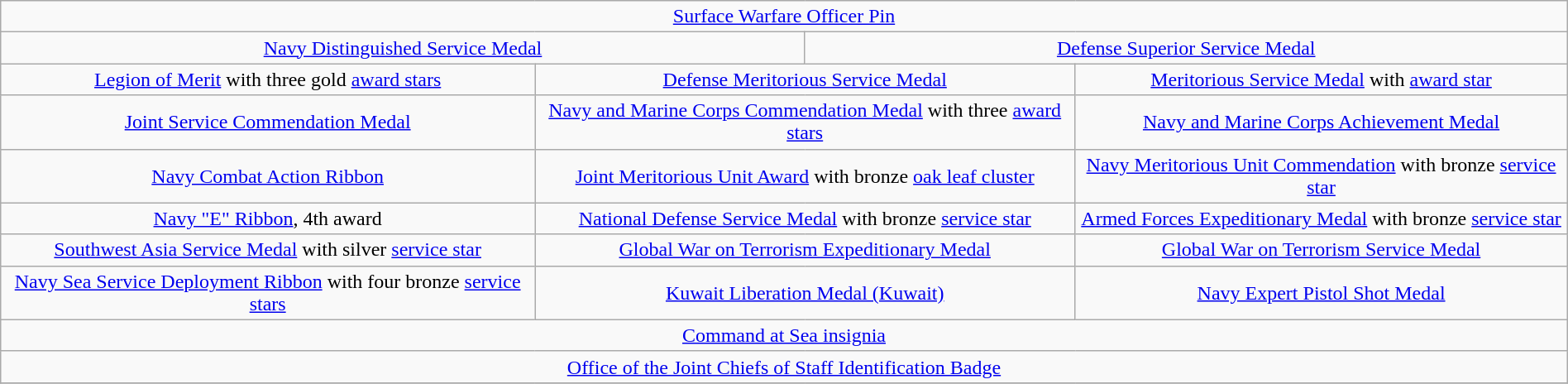<table class="wikitable" style="margin:1em auto; text-align:center;">
<tr>
<td colspan="6"><a href='#'>Surface Warfare Officer Pin</a></td>
</tr>
<tr>
<td colspan="3"><a href='#'>Navy Distinguished Service Medal</a></td>
<td colspan="3"><a href='#'>Defense Superior Service Medal</a></td>
</tr>
<tr>
<td colspan="2"><a href='#'>Legion of Merit</a> with three gold <a href='#'>award stars</a></td>
<td colspan="2"><a href='#'>Defense Meritorious Service Medal</a></td>
<td colspan="2"><a href='#'>Meritorious Service Medal</a> with <a href='#'>award star</a></td>
</tr>
<tr>
<td colspan="2"><a href='#'>Joint Service Commendation Medal</a></td>
<td colspan="2"><a href='#'>Navy and Marine Corps Commendation Medal</a> with three <a href='#'>award stars</a></td>
<td colspan="2"><a href='#'>Navy and Marine Corps Achievement Medal</a></td>
</tr>
<tr>
<td colspan="2"><a href='#'>Navy Combat Action Ribbon</a></td>
<td colspan="2"><a href='#'>Joint Meritorious Unit Award</a> with bronze <a href='#'>oak leaf cluster</a></td>
<td colspan="2"><a href='#'>Navy Meritorious Unit Commendation</a> with bronze <a href='#'>service star</a></td>
</tr>
<tr>
<td colspan="2"><a href='#'>Navy "E" Ribbon</a>, 4th award</td>
<td colspan="2"><a href='#'>National Defense Service Medal</a> with bronze <a href='#'>service star</a></td>
<td colspan="2"><a href='#'>Armed Forces Expeditionary Medal</a> with bronze <a href='#'>service star</a></td>
</tr>
<tr>
<td colspan="2"><a href='#'>Southwest Asia Service Medal</a> with silver <a href='#'>service star</a></td>
<td colspan="2"><a href='#'>Global War on Terrorism Expeditionary Medal</a></td>
<td colspan="2"><a href='#'>Global War on Terrorism Service Medal</a></td>
</tr>
<tr>
<td colspan="2"><a href='#'>Navy Sea Service Deployment Ribbon</a> with four bronze <a href='#'>service stars</a></td>
<td colspan="2"><a href='#'>Kuwait Liberation Medal (Kuwait)</a></td>
<td colspan="2"><a href='#'>Navy Expert Pistol Shot Medal</a></td>
</tr>
<tr>
<td colspan="6"><a href='#'>Command at Sea insignia</a></td>
</tr>
<tr>
<td colspan="6"><a href='#'>Office of the Joint Chiefs of Staff Identification Badge</a></td>
</tr>
<tr>
</tr>
</table>
